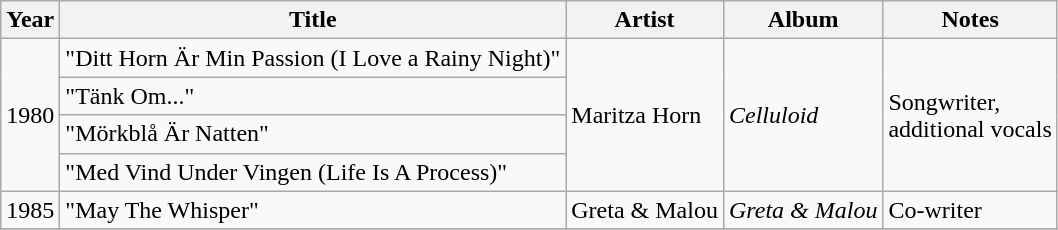<table class="wikitable sortable">
<tr>
<th>Year</th>
<th>Title</th>
<th>Artist</th>
<th>Album</th>
<th class="unsortable">Notes</th>
</tr>
<tr>
<td rowspan="4">1980</td>
<td>"Ditt Horn Är Min Passion (I Love a Rainy Night)"</td>
<td rowspan="4">Maritza Horn</td>
<td rowspan="4"><em>Celluloid</em></td>
<td rowspan="4">Songwriter, <br>additional vocals</td>
</tr>
<tr>
<td>"Tänk Om..."</td>
</tr>
<tr>
<td>"Mörkblå Är Natten"</td>
</tr>
<tr>
<td>"Med Vind Under Vingen (Life Is A Process)"</td>
</tr>
<tr>
<td>1985</td>
<td>"May The Whisper"</td>
<td>Greta & Malou</td>
<td><em>Greta & Malou</em></td>
<td>Co-writer</td>
</tr>
<tr>
</tr>
</table>
